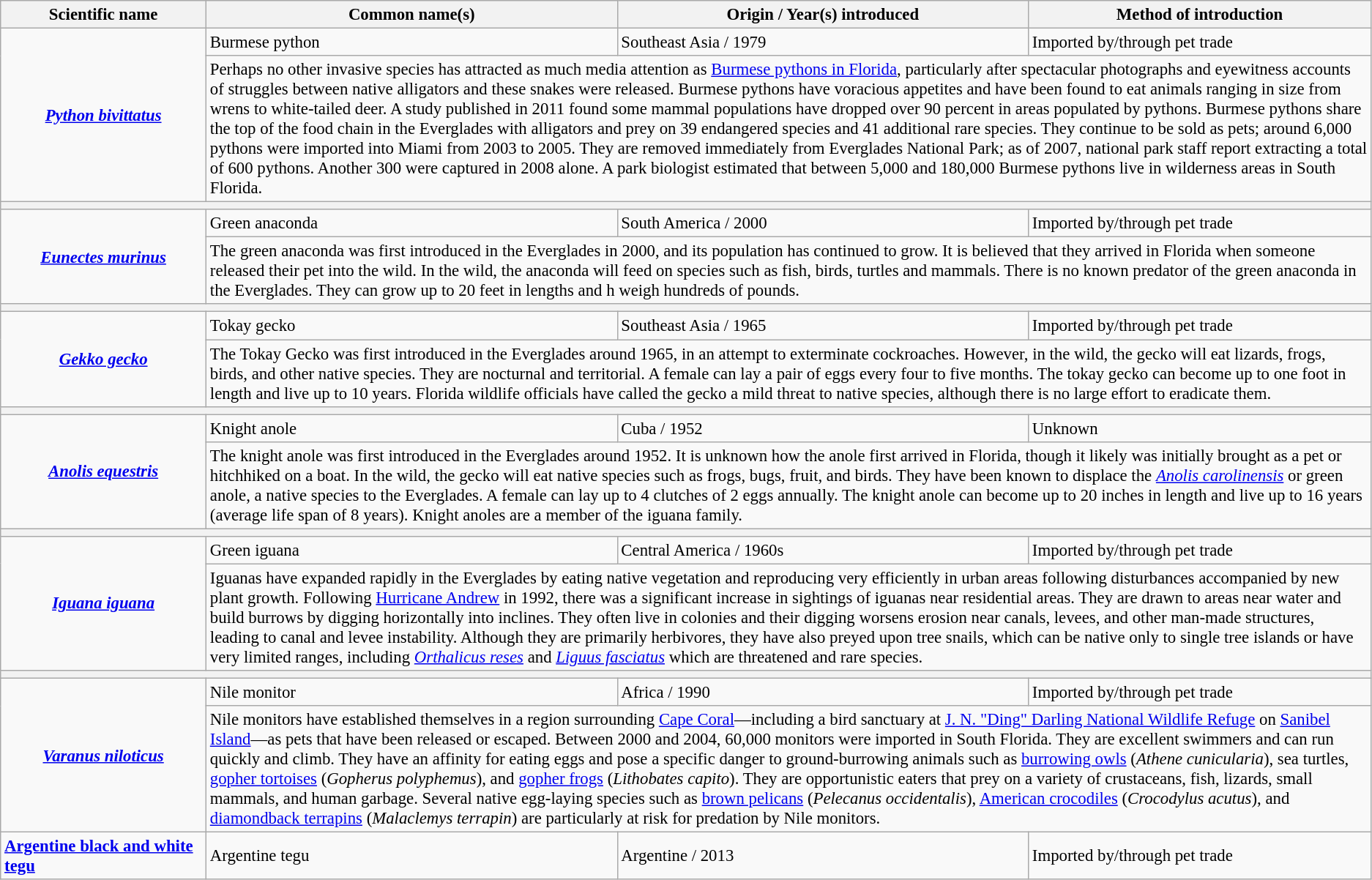<table class="wikitable" style="font-size: 95%" id="Everglades invasive reptiles">
<tr>
<th width=15%>Scientific name</th>
<th width=30%>Common name(s)</th>
<th width=30%>Origin / Year(s) introduced</th>
<th width=25%>Method of introduction</th>
</tr>
<tr>
<td align="center" rowspan=2><strong><em><a href='#'>Python bivittatus</a></em></strong> <br> </td>
<td>Burmese python</td>
<td>Southeast Asia / 1979</td>
<td>Imported by/through pet trade</td>
</tr>
<tr>
<td colspan=3>Perhaps no other invasive species has attracted as much media attention as <a href='#'>Burmese pythons in Florida</a>, particularly after spectacular photographs and eyewitness accounts of struggles between native alligators and these snakes were released. Burmese pythons have voracious appetites and have been found to eat animals ranging in size from wrens to white-tailed deer. A study published in 2011 found some mammal populations have dropped over 90 percent in areas populated by pythons. Burmese pythons share the top of the food chain in the Everglades with alligators and prey on 39 endangered species and 41 additional rare species. They continue to be sold as pets; around 6,000 pythons were imported into Miami from 2003 to 2005. They are removed immediately from Everglades National Park; as of 2007, national park staff report extracting a total of 600 pythons. Another 300 were captured in 2008 alone. A park biologist estimated that between 5,000 and 180,000 Burmese pythons live in wilderness areas in South Florida.</td>
</tr>
<tr style="height:0px">
<th colspan=4></th>
</tr>
<tr>
<td align="center" rowspan=2><strong><em><a href='#'>Eunectes murinus</a></em></strong> <br></td>
<td>Green anaconda</td>
<td>South America / 2000</td>
<td>Imported by/through pet trade</td>
</tr>
<tr>
<td colspan=3>The green anaconda was first introduced in the Everglades in 2000, and its population has continued to grow. It is believed that they arrived in Florida when someone released their pet into the wild. In the wild, the anaconda will feed on species such as fish, birds, turtles and mammals. There is no known predator of the green anaconda in the Everglades. They can grow up to 20 feet in lengths and h weigh hundreds of pounds.</td>
</tr>
<tr style="height:0px">
<th colspan=4></th>
</tr>
<tr>
<td align="center" rowspan=2><strong><em><a href='#'>Gekko gecko</a></em></strong> <br></td>
<td>Tokay gecko</td>
<td>Southeast Asia / 1965</td>
<td>Imported by/through pet trade</td>
</tr>
<tr>
<td colspan=3>The Tokay Gecko was first introduced in the Everglades around 1965, in an attempt to exterminate cockroaches. However, in the wild, the gecko will eat lizards, frogs, birds, and other native species. They are nocturnal and territorial. A female can lay a pair of eggs every four to five months. The tokay gecko can become up to one foot in length and live up to 10 years. Florida wildlife officials have called the gecko a mild threat to native species, although there is no large effort to eradicate them.</td>
</tr>
<tr style="height:0px">
<th colspan=4></th>
</tr>
<tr>
<td align="center" rowspan=2><strong><em><a href='#'>Anolis equestris</a></em></strong> <br></td>
<td>Knight anole</td>
<td>Cuba / 1952</td>
<td>Unknown</td>
</tr>
<tr>
<td colspan=3>The knight anole was first introduced in the Everglades around 1952. It is unknown how the anole first arrived in Florida, though it likely was initially brought as a pet or hitchhiked on a boat. In the wild, the gecko will eat native species such as frogs, bugs, fruit, and birds. They have been known to displace the <em><a href='#'>Anolis carolinensis</a></em> or green anole, a native species to the Everglades. A female can lay up to 4 clutches of 2 eggs annually. The knight anole can become up to 20 inches in length and live up to 16 years (average life span of 8 years). Knight anoles are a member of the iguana family.</td>
</tr>
<tr style="height:0px">
<th colspan=4></th>
</tr>
<tr>
<td align="center" rowspan=2><strong><em><a href='#'>Iguana iguana</a></em></strong> <br></td>
<td>Green iguana</td>
<td>Central America / 1960s</td>
<td>Imported by/through pet trade</td>
</tr>
<tr>
<td colspan=3>Iguanas have expanded rapidly in the Everglades by eating native vegetation and reproducing very efficiently in urban areas following disturbances accompanied by new plant growth. Following <a href='#'>Hurricane Andrew</a> in 1992, there was a significant increase in sightings of iguanas near residential areas. They are drawn to areas near water and build burrows by digging horizontally into inclines. They often live in colonies and their digging worsens erosion near canals, levees, and other man-made structures, leading to canal and levee instability. Although they are primarily herbivores, they have also preyed upon tree snails, which can be native only to single tree islands or have very limited ranges, including <em><a href='#'>Orthalicus reses</a></em> and <em><a href='#'>Liguus fasciatus</a></em> which are threatened and rare species.</td>
</tr>
<tr style="height:0px">
<th colspan=4></th>
</tr>
<tr>
<td align="center" rowspan=2><strong><em><a href='#'>Varanus niloticus</a></em></strong> <br></td>
<td>Nile monitor</td>
<td>Africa / 1990</td>
<td>Imported by/through pet trade</td>
</tr>
<tr>
<td colspan=3>Nile monitors have established themselves in a region surrounding <a href='#'>Cape Coral</a>—including a bird sanctuary at <a href='#'>J. N. "Ding" Darling National Wildlife Refuge</a> on <a href='#'>Sanibel Island</a>—as pets that have been released or escaped. Between 2000 and 2004, 60,000 monitors were imported in South Florida. They are excellent swimmers and can run quickly and climb. They have an affinity for eating eggs and pose a specific danger to ground-burrowing animals such as <a href='#'>burrowing owls</a> (<em>Athene cunicularia</em>), sea turtles, <a href='#'>gopher tortoises</a> (<em>Gopherus polyphemus</em>), and <a href='#'>gopher frogs</a> (<em>Lithobates capito</em>). They are opportunistic eaters that prey on a variety of crustaceans, fish, lizards, small mammals, and human garbage. Several native egg-laying species such as <a href='#'>brown pelicans</a> (<em>Pelecanus occidentalis</em>), <a href='#'>American crocodiles</a> (<em>Crocodylus acutus</em>), and <a href='#'>diamondback terrapins</a> (<em>Malaclemys terrapin</em>) are particularly at risk for predation by Nile monitors.</td>
</tr>
<tr>
<td rowspan="2"><strong><a href='#'>Argentine black and white tegu</a></strong></td>
<td>Argentine tegu</td>
<td>Argentine /  2013</td>
<td>Imported by/through pet trade</td>
</tr>
</table>
